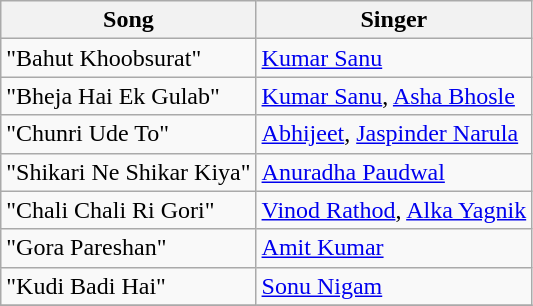<table class="wikitable">
<tr>
<th>Song</th>
<th>Singer</th>
</tr>
<tr>
<td>"Bahut Khoobsurat"</td>
<td><a href='#'>Kumar Sanu</a></td>
</tr>
<tr>
<td>"Bheja Hai Ek Gulab"</td>
<td><a href='#'>Kumar Sanu</a>, <a href='#'>Asha Bhosle</a></td>
</tr>
<tr>
<td>"Chunri Ude To"</td>
<td><a href='#'>Abhijeet</a>, <a href='#'>Jaspinder Narula</a></td>
</tr>
<tr>
<td>"Shikari Ne Shikar Kiya"</td>
<td><a href='#'>Anuradha Paudwal</a></td>
</tr>
<tr>
<td>"Chali Chali Ri Gori"</td>
<td><a href='#'>Vinod Rathod</a>, <a href='#'>Alka Yagnik</a></td>
</tr>
<tr>
<td>"Gora Pareshan"</td>
<td><a href='#'>Amit Kumar</a></td>
</tr>
<tr>
<td>"Kudi Badi Hai"</td>
<td><a href='#'>Sonu Nigam</a></td>
</tr>
<tr>
</tr>
</table>
